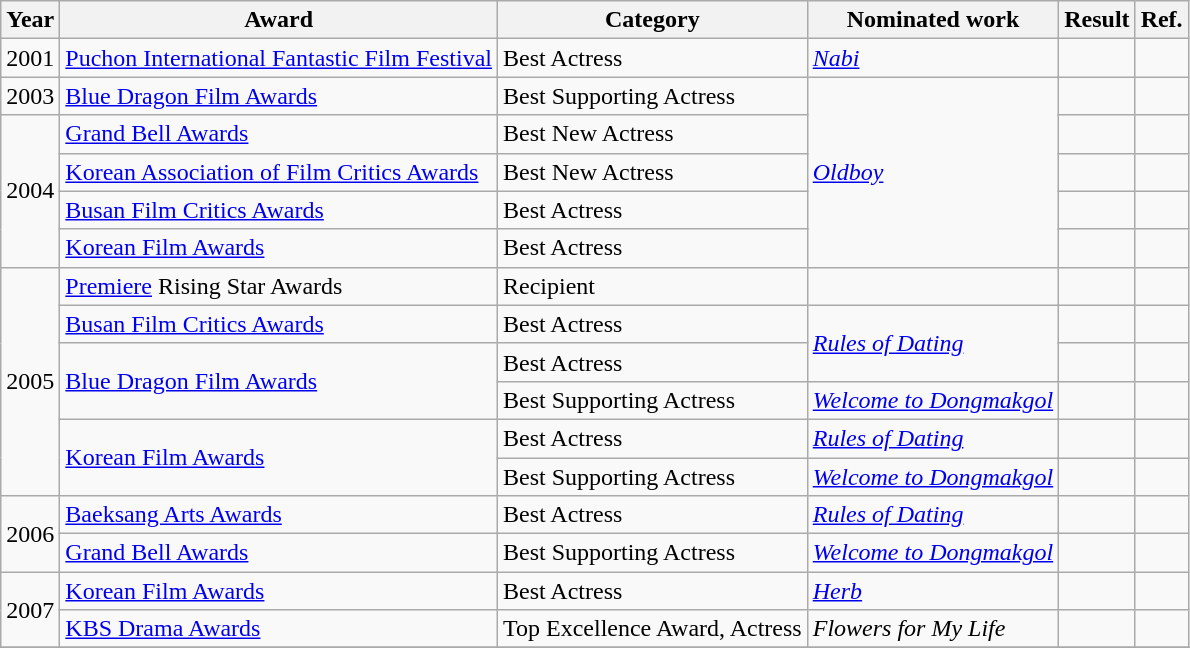<table class="wikitable sortable">
<tr>
<th>Year</th>
<th>Award</th>
<th>Category</th>
<th>Nominated work</th>
<th>Result</th>
<th>Ref.</th>
</tr>
<tr>
<td>2001</td>
<td><a href='#'>Puchon International Fantastic Film Festival</a></td>
<td>Best Actress</td>
<td><em><a href='#'>Nabi</a></em></td>
<td></td>
<td></td>
</tr>
<tr>
<td>2003</td>
<td><a href='#'>Blue Dragon Film Awards</a></td>
<td>Best Supporting Actress</td>
<td rowspan=5><em><a href='#'>Oldboy</a></em></td>
<td></td>
<td></td>
</tr>
<tr>
<td rowspan=4>2004</td>
<td><a href='#'>Grand Bell Awards</a></td>
<td>Best New Actress</td>
<td></td>
<td></td>
</tr>
<tr>
<td><a href='#'>Korean Association of Film Critics Awards</a></td>
<td>Best New Actress</td>
<td></td>
<td></td>
</tr>
<tr>
<td><a href='#'>Busan Film Critics Awards</a></td>
<td>Best Actress</td>
<td></td>
<td></td>
</tr>
<tr>
<td><a href='#'>Korean Film Awards</a></td>
<td>Best Actress</td>
<td></td>
<td></td>
</tr>
<tr>
<td rowspan=6>2005</td>
<td><a href='#'>Premiere</a> Rising Star Awards</td>
<td>Recipient</td>
<td></td>
<td></td>
<td></td>
</tr>
<tr>
<td><a href='#'>Busan Film Critics Awards</a></td>
<td>Best Actress</td>
<td rowspan=2><em><a href='#'>Rules of Dating</a></em></td>
<td></td>
<td></td>
</tr>
<tr>
<td rowspan=2><a href='#'>Blue Dragon Film Awards</a></td>
<td>Best Actress</td>
<td></td>
<td></td>
</tr>
<tr>
<td>Best Supporting Actress</td>
<td><em><a href='#'>Welcome to Dongmakgol</a></em></td>
<td></td>
<td></td>
</tr>
<tr>
<td rowspan=2><a href='#'>Korean Film Awards</a></td>
<td>Best Actress</td>
<td><em><a href='#'>Rules of Dating</a></em></td>
<td></td>
<td></td>
</tr>
<tr>
<td>Best Supporting Actress</td>
<td><em><a href='#'>Welcome to Dongmakgol</a></em></td>
<td></td>
<td></td>
</tr>
<tr>
<td rowspan=2>2006</td>
<td><a href='#'>Baeksang Arts Awards</a></td>
<td>Best Actress</td>
<td><em><a href='#'>Rules of Dating</a></em></td>
<td></td>
<td></td>
</tr>
<tr>
<td><a href='#'>Grand Bell Awards</a></td>
<td>Best Supporting Actress</td>
<td><em><a href='#'>Welcome to Dongmakgol</a></em></td>
<td></td>
<td></td>
</tr>
<tr>
<td rowspan=2>2007</td>
<td><a href='#'>Korean Film Awards</a></td>
<td>Best Actress</td>
<td><em><a href='#'>Herb</a></em></td>
<td></td>
<td></td>
</tr>
<tr>
<td><a href='#'>KBS Drama Awards</a></td>
<td>Top Excellence Award, Actress</td>
<td><em>Flowers for My Life</em></td>
<td></td>
<td></td>
</tr>
<tr>
</tr>
</table>
